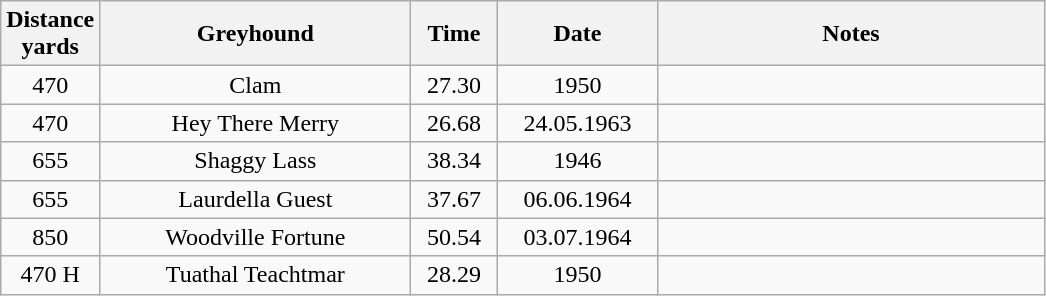<table class="wikitable" style="font-size: 100%">
<tr>
<th width=50>Distance <br>yards</th>
<th width=200>Greyhound</th>
<th width=50>Time</th>
<th width=100>Date</th>
<th width=250>Notes</th>
</tr>
<tr align=center>
<td>470</td>
<td>Clam</td>
<td>27.30</td>
<td>1950</td>
<td></td>
</tr>
<tr align=center>
<td>470</td>
<td>Hey There Merry</td>
<td>26.68</td>
<td>24.05.1963</td>
<td></td>
</tr>
<tr align=center>
<td>655</td>
<td>Shaggy Lass</td>
<td>38.34</td>
<td>1946</td>
<td></td>
</tr>
<tr align=center>
<td>655</td>
<td>Laurdella Guest</td>
<td>37.67</td>
<td>06.06.1964</td>
<td></td>
</tr>
<tr align=center>
<td>850</td>
<td>Woodville Fortune</td>
<td>50.54</td>
<td>03.07.1964</td>
<td></td>
</tr>
<tr align=center>
<td>470 H</td>
<td>Tuathal Teachtmar</td>
<td>28.29</td>
<td>1950</td>
<td></td>
</tr>
</table>
